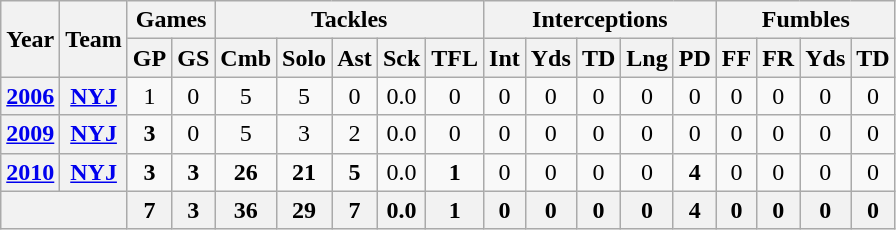<table class="wikitable" style="text-align:center">
<tr>
<th rowspan="2">Year</th>
<th rowspan="2">Team</th>
<th colspan="2">Games</th>
<th colspan="5">Tackles</th>
<th colspan="5">Interceptions</th>
<th colspan="4">Fumbles</th>
</tr>
<tr>
<th>GP</th>
<th>GS</th>
<th>Cmb</th>
<th>Solo</th>
<th>Ast</th>
<th>Sck</th>
<th>TFL</th>
<th>Int</th>
<th>Yds</th>
<th>TD</th>
<th>Lng</th>
<th>PD</th>
<th>FF</th>
<th>FR</th>
<th>Yds</th>
<th>TD</th>
</tr>
<tr>
<th><a href='#'>2006</a></th>
<th><a href='#'>NYJ</a></th>
<td>1</td>
<td>0</td>
<td>5</td>
<td>5</td>
<td>0</td>
<td>0.0</td>
<td>0</td>
<td>0</td>
<td>0</td>
<td>0</td>
<td>0</td>
<td>0</td>
<td>0</td>
<td>0</td>
<td>0</td>
<td>0</td>
</tr>
<tr>
<th><a href='#'>2009</a></th>
<th><a href='#'>NYJ</a></th>
<td><strong>3</strong></td>
<td>0</td>
<td>5</td>
<td>3</td>
<td>2</td>
<td>0.0</td>
<td>0</td>
<td>0</td>
<td>0</td>
<td>0</td>
<td>0</td>
<td>0</td>
<td>0</td>
<td>0</td>
<td>0</td>
<td>0</td>
</tr>
<tr>
<th><a href='#'>2010</a></th>
<th><a href='#'>NYJ</a></th>
<td><strong>3</strong></td>
<td><strong>3</strong></td>
<td><strong>26</strong></td>
<td><strong>21</strong></td>
<td><strong>5</strong></td>
<td>0.0</td>
<td><strong>1</strong></td>
<td>0</td>
<td>0</td>
<td>0</td>
<td>0</td>
<td><strong>4</strong></td>
<td>0</td>
<td>0</td>
<td>0</td>
<td>0</td>
</tr>
<tr>
<th colspan="2"></th>
<th>7</th>
<th>3</th>
<th>36</th>
<th>29</th>
<th>7</th>
<th>0.0</th>
<th>1</th>
<th>0</th>
<th>0</th>
<th>0</th>
<th>0</th>
<th>4</th>
<th>0</th>
<th>0</th>
<th>0</th>
<th>0</th>
</tr>
</table>
